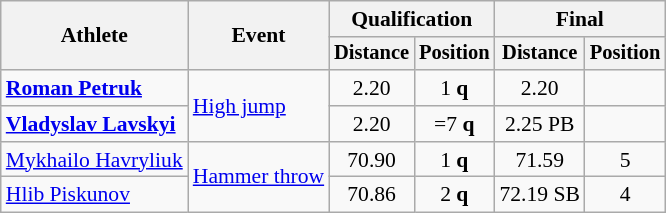<table class=wikitable style=font-size:90%;text-align:center>
<tr>
<th rowspan=2>Athlete</th>
<th rowspan=2>Event</th>
<th colspan=2>Qualification</th>
<th colspan=2>Final</th>
</tr>
<tr style=font-size:95%>
<th>Distance</th>
<th>Position</th>
<th>Distance</th>
<th>Position</th>
</tr>
<tr>
<td align=left><strong><a href='#'>Roman Petruk</a></strong></td>
<td align=left rowspan="2"><a href='#'>High jump</a></td>
<td>2.20</td>
<td>1 <strong>q</strong></td>
<td>2.20</td>
<td></td>
</tr>
<tr>
<td align=left><strong><a href='#'>Vladyslav Lavskyi</a></strong></td>
<td>2.20</td>
<td>=7 <strong>q</strong></td>
<td>2.25 PB</td>
<td></td>
</tr>
<tr>
<td align=left><a href='#'>Mykhailo Havryliuk</a></td>
<td align=left rowspan="2"><a href='#'>Hammer throw</a></td>
<td>70.90</td>
<td>1 <strong>q</strong></td>
<td>71.59</td>
<td>5</td>
</tr>
<tr>
<td align=left><a href='#'>Hlib Piskunov</a></td>
<td>70.86</td>
<td>2 <strong>q</strong></td>
<td>72.19 SB</td>
<td>4</td>
</tr>
</table>
